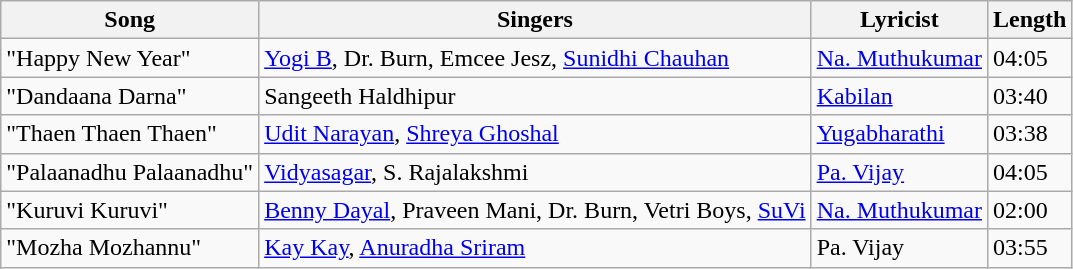<table class="wikitable">
<tr>
<th>Song</th>
<th>Singers</th>
<th>Lyricist</th>
<th>Length</th>
</tr>
<tr>
<td>"Happy New Year"</td>
<td><a href='#'>Yogi B</a>, Dr. Burn, Emcee Jesz, <a href='#'>Sunidhi Chauhan</a></td>
<td><a href='#'>Na. Muthukumar</a></td>
<td>04:05</td>
</tr>
<tr>
<td>"Dandaana Darna"</td>
<td>Sangeeth Haldhipur</td>
<td><a href='#'>Kabilan</a></td>
<td>03:40</td>
</tr>
<tr>
<td>"Thaen Thaen Thaen"</td>
<td><a href='#'>Udit Narayan</a>, <a href='#'>Shreya Ghoshal</a></td>
<td><a href='#'>Yugabharathi</a></td>
<td>03:38</td>
</tr>
<tr>
<td>"Palaanadhu Palaanadhu"</td>
<td><a href='#'>Vidyasagar</a>, S. Rajalakshmi</td>
<td><a href='#'>Pa. Vijay</a></td>
<td>04:05</td>
</tr>
<tr>
<td>"Kuruvi Kuruvi"</td>
<td><a href='#'>Benny Dayal</a>, Praveen Mani, Dr. Burn, Vetri Boys, <a href='#'>SuVi</a></td>
<td><a href='#'>Na. Muthukumar</a></td>
<td>02:00</td>
</tr>
<tr>
<td>"Mozha Mozhannu"</td>
<td><a href='#'>Kay Kay</a>, <a href='#'>Anuradha Sriram</a></td>
<td>Pa. Vijay</td>
<td>03:55</td>
</tr>
</table>
